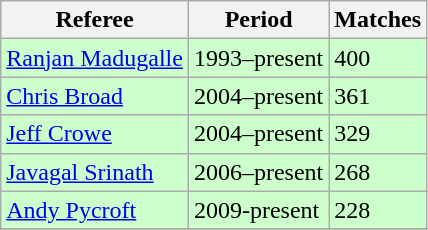<table class=wikitable>
<tr>
<th>Referee</th>
<th>Period</th>
<th>Matches</th>
</tr>
<tr style="background:#cfc;">
<td> <a href='#'>Ranjan Madugalle</a></td>
<td>1993–present</td>
<td>400</td>
</tr>
<tr style="background:#cfc;">
<td> <a href='#'>Chris Broad</a></td>
<td>2004–present</td>
<td>361</td>
</tr>
<tr style="background:#cfc;">
<td> <a href='#'>Jeff Crowe</a></td>
<td>2004–present</td>
<td>329</td>
</tr>
<tr style="background:#cfc;">
<td> <a href='#'>Javagal Srinath</a></td>
<td>2006–present</td>
<td>268</td>
</tr>
<tr style="background:#cfc;">
<td> <a href='#'>Andy Pycroft</a></td>
<td>2009-present</td>
<td>228</td>
</tr>
<tr>
</tr>
</table>
